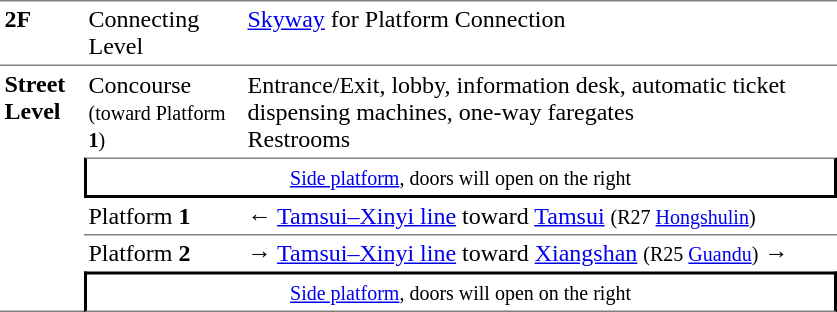<table table border=0 cellspacing=0 cellpadding=3>
<tr>
<td style="border-bottom:solid 1px gray;border-top:solid 1px gray;" width=50 valign=top><strong>2F</strong></td>
<td style="border-top:solid 1px gray;border-bottom:solid 1px gray;" width=100 valign=top>Connecting Level</td>
<td style="border-top:solid 1px gray;border-bottom:solid 1px gray;" width=390 valign=top><a href='#'>Skyway</a> for Platform Connection</td>
</tr>
<tr>
<td style="border-bottom:solid 1px gray;" width=50 rowspan=10 valign=top><strong>Street Level</strong></td>
</tr>
<tr>
<td style="border-top:solid 1px white;" rowspan=2 valign=top>Concourse<br><small>(toward Platform <span><strong>1</strong></span>)</small></td>
</tr>
<tr>
<td width=390>Entrance/Exit, lobby, information desk, automatic ticket dispensing machines, one-way faregates<br>Restrooms</td>
</tr>
<tr>
<td style="border-right:solid 2px black;border-left:solid 2px black;border-bottom:solid 2px black;border-top:solid 1px gray;text-align:center;" colspan=2><small><a href='#'>Side platform</a>, doors will open on the right</small></td>
</tr>
<tr>
<td style="border-bottom:solid 1px gray;" width=100>Platform <span><strong>1</strong></span></td>
<td style="border-bottom:solid 1px gray;" width=390>←  <a href='#'>Tamsui–Xinyi line</a> toward <a href='#'>Tamsui</a> <small>(R27 <a href='#'>Hongshulin</a>)</small></td>
</tr>
<tr>
<td>Platform <span><strong>2</strong></span></td>
<td><span>→</span>  <a href='#'>Tamsui–Xinyi line</a> toward <a href='#'>Xiangshan</a> <small>(R25 <a href='#'>Guandu</a>)</small> →</td>
</tr>
<tr>
<td style="border-top:solid 2px black;border-right:solid 2px black;border-left:solid 2px black;border-bottom:solid 1px gray;text-align:center;" colspan=2><small><a href='#'>Side platform</a>, doors will open on the right</small></td>
</tr>
</table>
